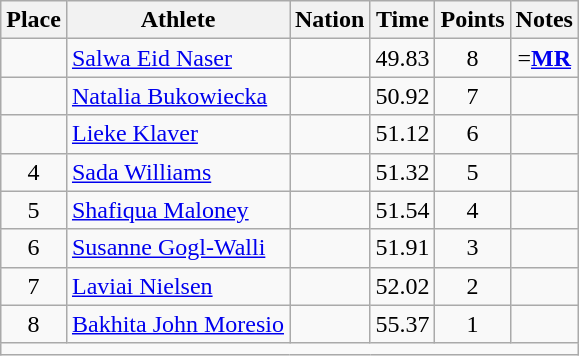<table class="wikitable mw-datatable sortable" style="text-align:center;">
<tr>
<th scope="col">Place</th>
<th scope="col">Athlete</th>
<th scope="col">Nation</th>
<th scope="col">Time</th>
<th scope="col">Points</th>
<th scope="col">Notes</th>
</tr>
<tr>
<td></td>
<td align="left"><a href='#'>Salwa Eid Naser</a></td>
<td align="left"></td>
<td>49.83</td>
<td>8</td>
<td>=<strong><a href='#'>MR</a></strong></td>
</tr>
<tr>
<td></td>
<td align="left"><a href='#'>Natalia Bukowiecka</a></td>
<td align="left"></td>
<td>50.92</td>
<td>7</td>
<td></td>
</tr>
<tr>
<td></td>
<td align="left"><a href='#'>Lieke Klaver</a></td>
<td align="left"></td>
<td>51.12</td>
<td>6</td>
<td></td>
</tr>
<tr>
<td>4</td>
<td align="left"><a href='#'>Sada Williams</a></td>
<td align="left"></td>
<td>51.32</td>
<td>5</td>
<td></td>
</tr>
<tr>
<td>5</td>
<td align="left"><a href='#'>Shafiqua Maloney</a></td>
<td align="left"></td>
<td>51.54</td>
<td>4</td>
<td></td>
</tr>
<tr>
<td>6</td>
<td align="left"><a href='#'>Susanne Gogl-Walli</a></td>
<td align="left"></td>
<td>51.91</td>
<td>3</td>
<td></td>
</tr>
<tr>
<td>7</td>
<td align="left"><a href='#'>Laviai Nielsen</a></td>
<td align="left"></td>
<td>52.02</td>
<td>2</td>
<td></td>
</tr>
<tr>
<td>8</td>
<td align="left"><a href='#'>Bakhita John Moresio</a></td>
<td align="left"></td>
<td>55.37</td>
<td>1</td>
<td></td>
</tr>
<tr class="sortbottom">
<td colspan="6"></td>
</tr>
</table>
